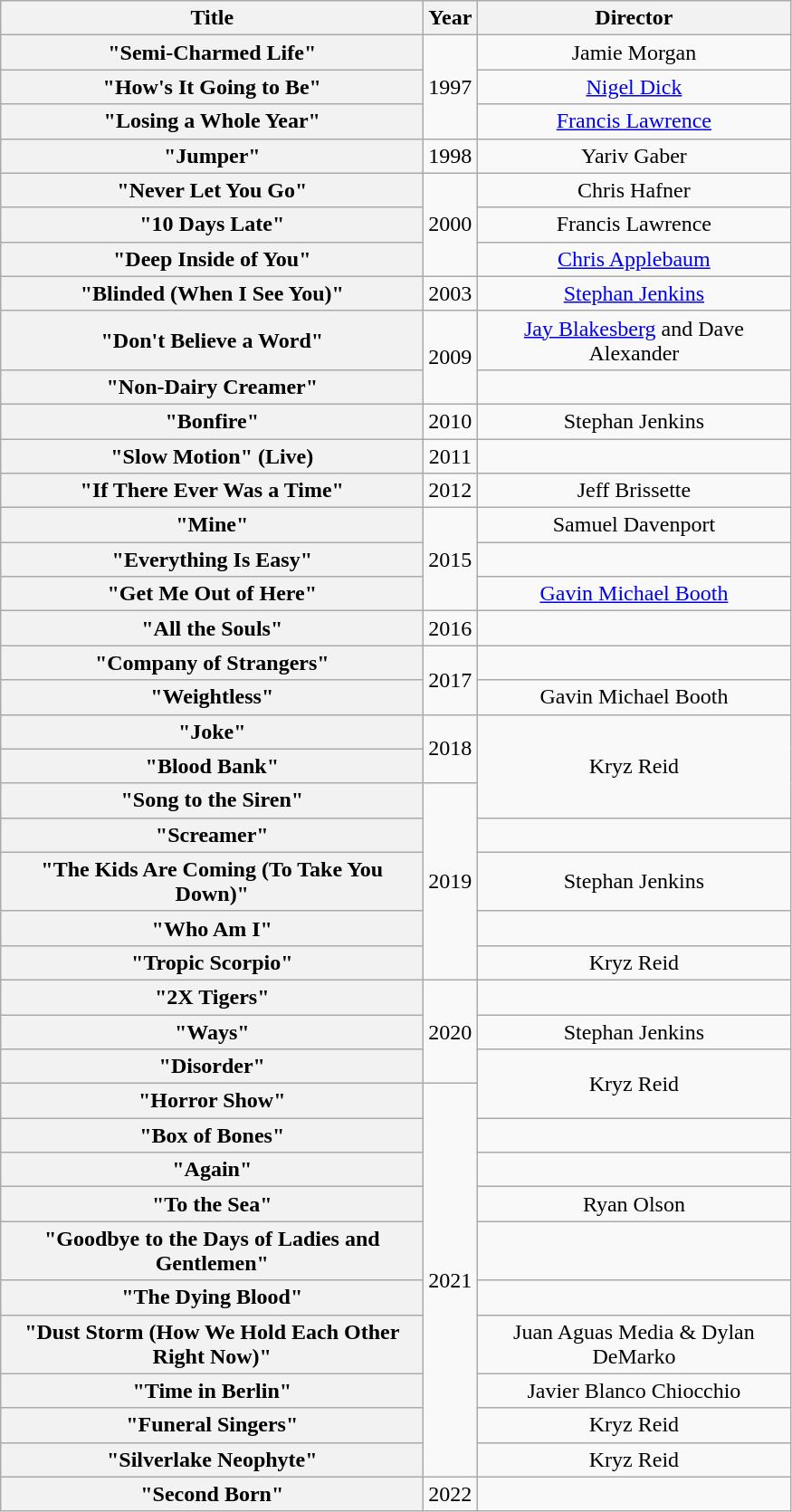<table class="wikitable plainrowheaders" style="text-align:center;">
<tr>
<th scope="col" style="width:19em;">Title</th>
<th scope="col">Year</th>
<th scope="col" style="width:14em;">Director</th>
</tr>
<tr>
<th scope="row">"Semi-Charmed Life"</th>
<td rowspan="3">1997</td>
<td>Jamie Morgan</td>
</tr>
<tr>
<th scope="row">"How's It Going to Be"</th>
<td><a href='#'>Nigel Dick</a></td>
</tr>
<tr>
<th scope="row">"Losing a Whole Year"</th>
<td><a href='#'>Francis Lawrence</a></td>
</tr>
<tr>
<th scope="row">"Jumper"</th>
<td>1998</td>
<td>Yariv Gaber</td>
</tr>
<tr>
<th scope="row">"Never Let You Go"</th>
<td rowspan="3">2000</td>
<td>Chris Hafner</td>
</tr>
<tr>
<th scope="row">"10 Days Late"</th>
<td>Francis Lawrence</td>
</tr>
<tr>
<th scope="row">"Deep Inside of You"</th>
<td><a href='#'>Chris Applebaum</a></td>
</tr>
<tr>
<th scope="row">"Blinded (When I See You)"</th>
<td>2003</td>
<td><a href='#'>Stephan Jenkins</a></td>
</tr>
<tr>
<th scope="row">"Don't Believe a Word"</th>
<td rowspan="2">2009</td>
<td><a href='#'>Jay Blakesberg</a> and Dave Alexander</td>
</tr>
<tr>
<th scope="row">"Non-Dairy Creamer"</th>
<td></td>
</tr>
<tr>
<th scope="row">"Bonfire"</th>
<td>2010</td>
<td>Stephan Jenkins</td>
</tr>
<tr>
<th scope="row">"Slow Motion" (Live)</th>
<td>2011</td>
<td></td>
</tr>
<tr>
<th scope="row">"If There Ever Was a Time"</th>
<td>2012</td>
<td>Jeff Brissette</td>
</tr>
<tr>
<th scope="row">"Mine"</th>
<td rowspan="3">2015</td>
<td>Samuel Davenport</td>
</tr>
<tr>
<th scope="row">"Everything Is Easy"</th>
<td></td>
</tr>
<tr>
<th scope="row">"Get Me Out of Here"</th>
<td><a href='#'>Gavin Michael Booth</a></td>
</tr>
<tr>
<th scope="row">"All the Souls"</th>
<td>2016</td>
<td></td>
</tr>
<tr>
<th scope="row">"Company of Strangers"</th>
<td rowspan="2">2017</td>
<td></td>
</tr>
<tr>
<th scope="row">"Weightless"</th>
<td>Gavin Michael Booth</td>
</tr>
<tr>
<th scope="row">"Joke"</th>
<td rowspan="2">2018</td>
<td rowspan="3">Kryz Reid</td>
</tr>
<tr>
<th scope="row">"Blood Bank"</th>
</tr>
<tr>
<th scope="row">"Song to the Siren"</th>
<td rowspan="5">2019</td>
</tr>
<tr>
<th scope="row">"Screamer"</th>
<td></td>
</tr>
<tr>
<th scope="row">"The Kids Are Coming (To Take You Down)"</th>
<td>Stephan Jenkins</td>
</tr>
<tr>
<th scope="row">"Who Am I"</th>
<td></td>
</tr>
<tr>
<th scope="row">"Tropic Scorpio"</th>
<td>Kryz Reid</td>
</tr>
<tr>
<th scope="row">"2X Tigers"</th>
<td rowspan="3">2020</td>
<td></td>
</tr>
<tr>
<th scope="row">"Ways"</th>
<td>Stephan Jenkins</td>
</tr>
<tr>
<th scope="row">"Disorder"</th>
<td rowspan="2">Kryz Reid</td>
</tr>
<tr>
<th scope="row">"Horror Show"</th>
<td rowspan="10">2021</td>
</tr>
<tr>
<th scope="row">"Box of Bones"</th>
<td></td>
</tr>
<tr>
<th scope="row">"Again"</th>
<td></td>
</tr>
<tr>
<th scope="row">"To the Sea"</th>
<td>Ryan Olson</td>
</tr>
<tr>
<th scope="row">"Goodbye to the Days of Ladies and Gentlemen"</th>
<td></td>
</tr>
<tr>
<th scope="row">"The Dying Blood"</th>
<td></td>
</tr>
<tr>
<th scope="row">"Dust Storm (How We Hold Each Other Right Now)"</th>
<td>Juan Aguas Media & Dylan DeMarko</td>
</tr>
<tr>
<th scope="row">"Time in Berlin"</th>
<td>Javier Blanco Chiocchio</td>
</tr>
<tr>
<th scope="row">"Funeral Singers"</th>
<td>Kryz Reid</td>
</tr>
<tr>
<th scope="row">"Silverlake Neophyte"</th>
<td>Kryz Reid</td>
</tr>
<tr>
<th scope="row">"Second Born"</th>
<td rowspan="1">2022</td>
<td></td>
</tr>
</table>
